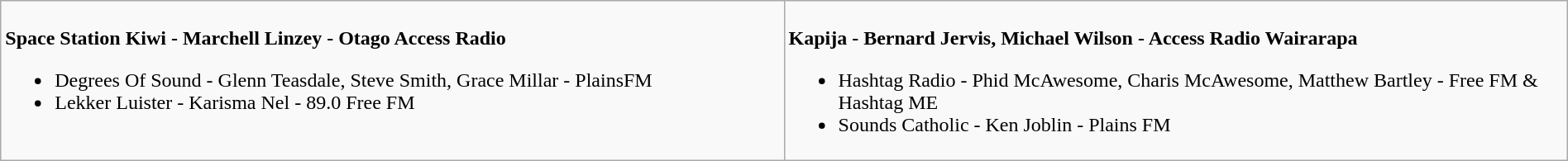<table class=wikitable width="100%">
<tr>
<td valign="top" width="50%"><br>
<strong>Space Station Kiwi - Marchell Linzey - Otago Access Radio</strong><ul><li>Degrees Of Sound - Glenn Teasdale, Steve Smith, Grace Millar - PlainsFM</li><li>Lekker Luister - Karisma Nel - 89.0 Free FM</li></ul></td>
<td valign="top"  width="50%"><br>
<strong>Kapija - Bernard Jervis, Michael Wilson - Access Radio Wairarapa</strong><ul><li>Hashtag Radio - Phid McAwesome, Charis McAwesome, Matthew Bartley - Free FM & Hashtag ME</li><li>Sounds Catholic - Ken Joblin - Plains FM</li></ul></td>
</tr>
</table>
